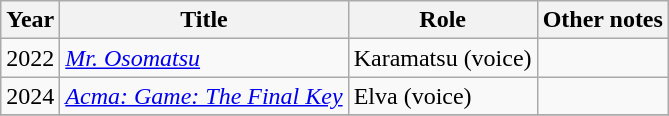<table class="wikitable">
<tr>
<th>Year</th>
<th>Title</th>
<th>Role</th>
<th>Other notes</th>
</tr>
<tr>
<td>2022</td>
<td><em><a href='#'>Mr. Osomatsu</a></em></td>
<td>Karamatsu (voice)</td>
<td></td>
</tr>
<tr>
<td>2024</td>
<td><em><a href='#'>Acma: Game: The Final Key</a></em></td>
<td>Elva (voice)</td>
<td></td>
</tr>
<tr>
</tr>
</table>
